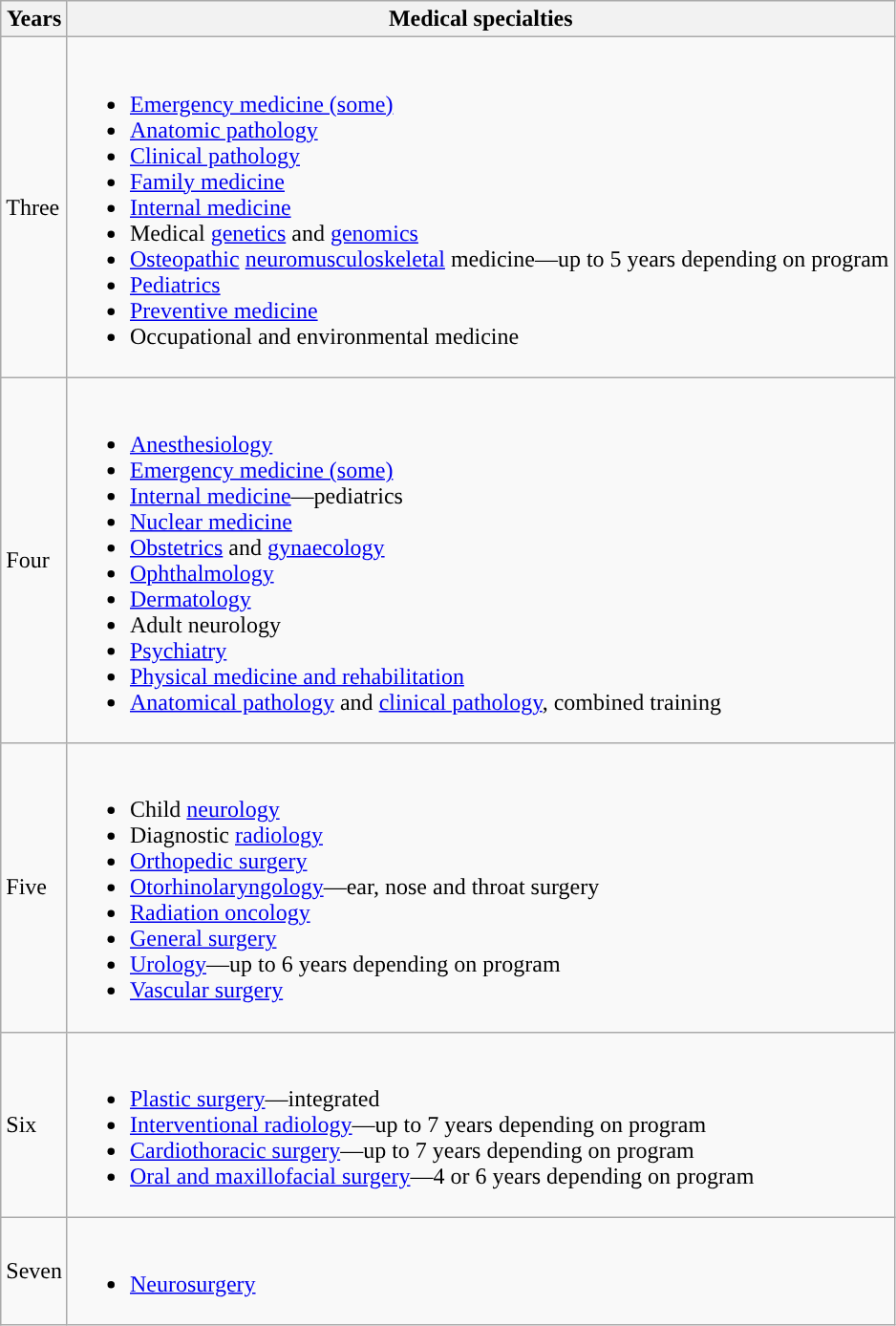<table class="wikitable plainrowheaders" summary="Length of medical residency training">
<tr>
<th>Years</th>
<th>Medical specialties</th>
</tr>
<tr>
<td>Three</td>
<td><br><ul><li><a href='#'>Emergency medicine (some)</a></li><li><a href='#'>Anatomic pathology</a></li><li><a href='#'>Clinical pathology</a></li><li><a href='#'>Family medicine</a></li><li><a href='#'>Internal medicine</a></li><li>Medical <a href='#'>genetics</a> and <a href='#'>genomics</a></li><li><a href='#'>Osteopathic</a> <a href='#'>neuromusculoskeletal</a> medicine—up to 5 years depending on program</li><li><a href='#'>Pediatrics</a></li><li><a href='#'>Preventive medicine</a></li><li>Occupational and environmental medicine</li></ul></td>
</tr>
<tr>
<td>Four</td>
<td><br><ul><li><a href='#'>Anesthesiology</a></li><li><a href='#'>Emergency medicine (some)</a></li><li><a href='#'>Internal medicine</a>—pediatrics</li><li><a href='#'>Nuclear medicine</a></li><li><a href='#'>Obstetrics</a> and <a href='#'>gynaecology</a></li><li><a href='#'>Ophthalmology</a></li><li><a href='#'>Dermatology</a></li><li>Adult neurology</li><li><a href='#'>Psychiatry</a></li><li><a href='#'>Physical medicine and rehabilitation</a></li><li><a href='#'>Anatomical pathology</a> and <a href='#'>clinical pathology</a>, combined training</li></ul></td>
</tr>
<tr>
<td>Five</td>
<td><br><ul><li>Child <a href='#'>neurology</a></li><li>Diagnostic <a href='#'>radiology</a></li><li><a href='#'>Orthopedic surgery</a></li><li><a href='#'>Otorhinolaryngology</a>—ear, nose and throat surgery</li><li><a href='#'>Radiation oncology</a></li><li><a href='#'>General surgery</a></li><li><a href='#'>Urology</a>—up to 6 years depending on program</li><li><a href='#'>Vascular surgery</a></li></ul></td>
</tr>
<tr>
<td>Six</td>
<td><br><ul><li><a href='#'>Plastic surgery</a>—integrated</li><li><a href='#'>Interventional radiology</a>—up to 7 years depending on program</li><li><a href='#'>Cardiothoracic surgery</a>—up to 7 years depending on program</li><li><a href='#'>Oral and maxillofacial surgery</a>—4 or 6 years depending on program</li></ul></td>
</tr>
<tr>
<td>Seven</td>
<td><br><ul><li><a href='#'>Neurosurgery</a></li></ul></td>
</tr>
</table>
